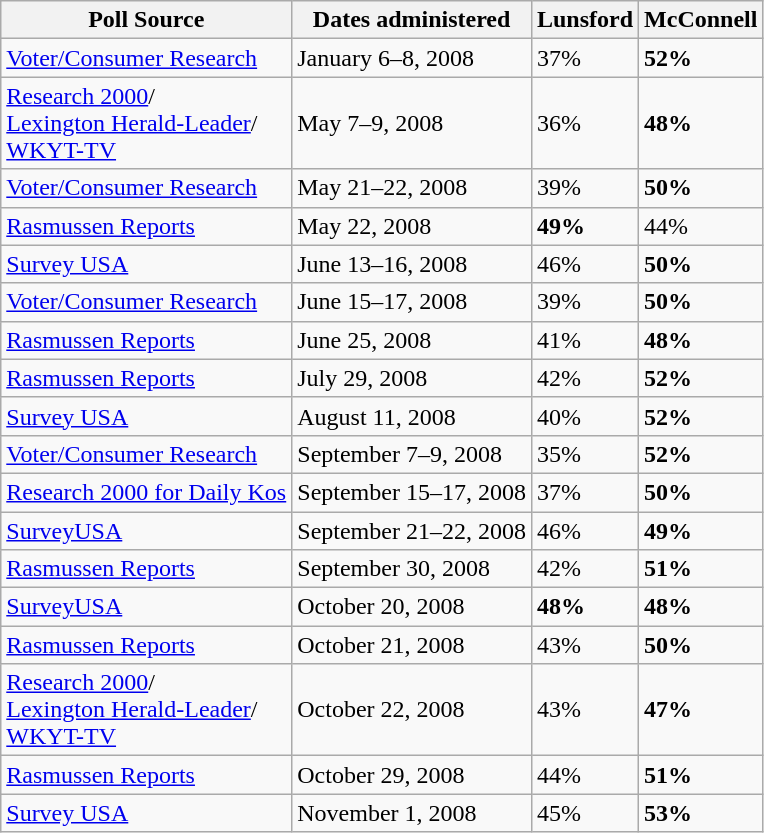<table class="wikitable">
<tr valign=bottom>
<th>Poll Source</th>
<th>Dates administered</th>
<th>Lunsford</th>
<th>McConnell</th>
</tr>
<tr>
<td><a href='#'>Voter/Consumer Research</a></td>
<td>January 6–8, 2008</td>
<td>37%</td>
<td><strong>52%</strong></td>
</tr>
<tr>
<td><a href='#'>Research 2000</a>/<br><a href='#'>Lexington Herald-Leader</a>/<br><a href='#'>WKYT-TV</a></td>
<td>May 7–9, 2008</td>
<td>36%</td>
<td><strong>48%</strong></td>
</tr>
<tr>
<td><a href='#'>Voter/Consumer Research</a></td>
<td>May 21–22, 2008</td>
<td>39%</td>
<td><strong>50%</strong></td>
</tr>
<tr>
<td><a href='#'>Rasmussen Reports</a></td>
<td>May 22, 2008</td>
<td><strong>49%</strong></td>
<td>44%</td>
</tr>
<tr>
<td><a href='#'>Survey USA</a></td>
<td>June 13–16, 2008</td>
<td>46%</td>
<td><strong>50%</strong></td>
</tr>
<tr>
<td><a href='#'>Voter/Consumer Research</a></td>
<td>June 15–17, 2008</td>
<td>39%</td>
<td><strong>50%</strong></td>
</tr>
<tr>
<td><a href='#'>Rasmussen Reports</a></td>
<td>June 25, 2008</td>
<td>41%</td>
<td><strong>48%</strong></td>
</tr>
<tr>
<td><a href='#'>Rasmussen Reports</a></td>
<td>July 29, 2008</td>
<td>42%</td>
<td><strong>52%</strong></td>
</tr>
<tr>
<td><a href='#'>Survey USA</a></td>
<td>August 11, 2008</td>
<td>40%</td>
<td><strong>52%</strong></td>
</tr>
<tr>
<td><a href='#'>Voter/Consumer Research</a></td>
<td>September 7–9, 2008</td>
<td>35%</td>
<td><strong>52%</strong></td>
</tr>
<tr>
<td><a href='#'>Research 2000 for Daily Kos</a></td>
<td>September 15–17, 2008</td>
<td>37%</td>
<td><strong>50%</strong></td>
</tr>
<tr>
<td><a href='#'>SurveyUSA</a></td>
<td>September 21–22, 2008</td>
<td>46%</td>
<td><strong>49%</strong></td>
</tr>
<tr>
<td><a href='#'>Rasmussen Reports</a></td>
<td>September 30, 2008</td>
<td>42%</td>
<td><strong>51%</strong></td>
</tr>
<tr>
<td><a href='#'>SurveyUSA</a></td>
<td>October 20, 2008</td>
<td><strong>48%</strong></td>
<td><strong>48%</strong></td>
</tr>
<tr>
<td><a href='#'>Rasmussen Reports</a></td>
<td>October 21, 2008</td>
<td>43%</td>
<td><strong>50%</strong></td>
</tr>
<tr>
<td><a href='#'>Research 2000</a>/<br><a href='#'>Lexington Herald-Leader</a>/<br><a href='#'>WKYT-TV</a></td>
<td>October 22, 2008</td>
<td>43%</td>
<td><strong>47%</strong></td>
</tr>
<tr>
<td><a href='#'>Rasmussen Reports</a></td>
<td>October 29, 2008</td>
<td>44%</td>
<td><strong>51%</strong></td>
</tr>
<tr>
<td><a href='#'>Survey USA</a></td>
<td>November 1, 2008</td>
<td>45%</td>
<td><strong>53%</strong></td>
</tr>
</table>
